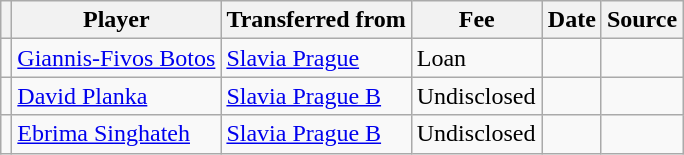<table class="wikitable plainrowheaders sortable">
<tr>
<th></th>
<th scope="col">Player</th>
<th>Transferred from</th>
<th style="width: 80px;">Fee</th>
<th scope="col">Date</th>
<th scope="col">Source</th>
</tr>
<tr>
<td align="center"></td>
<td> <a href='#'>Giannis-Fivos Botos</a></td>
<td> <a href='#'>Slavia Prague</a></td>
<td>Loan</td>
<td></td>
<td></td>
</tr>
<tr>
<td align="center"></td>
<td> <a href='#'>David Planka</a></td>
<td> <a href='#'>Slavia Prague B</a></td>
<td>Undisclosed</td>
<td></td>
<td></td>
</tr>
<tr>
<td align="center"></td>
<td> <a href='#'>Ebrima Singhateh</a></td>
<td> <a href='#'>Slavia Prague B</a></td>
<td>Undisclosed</td>
<td></td>
<td></td>
</tr>
</table>
